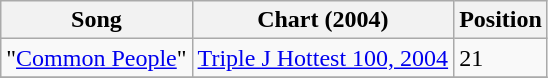<table class="wikitable">
<tr>
<th>Song</th>
<th>Chart (2004)</th>
<th>Position</th>
</tr>
<tr>
<td>"<a href='#'>Common People</a>"</td>
<td><a href='#'>Triple J Hottest 100, 2004</a></td>
<td>21</td>
</tr>
<tr>
</tr>
</table>
